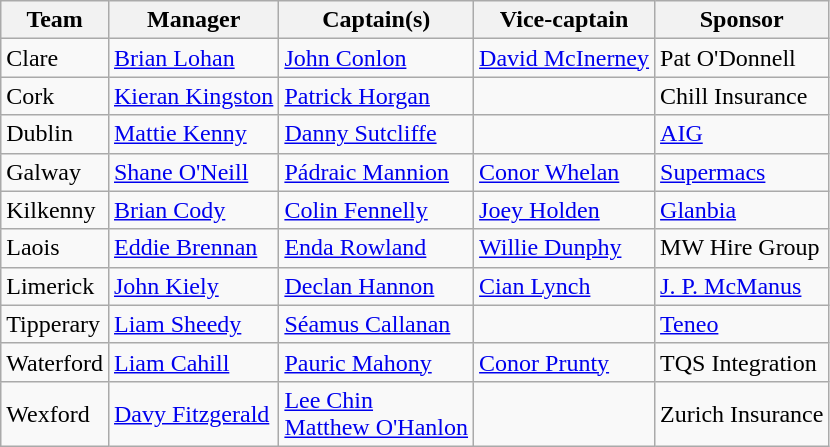<table class="wikitable">
<tr>
<th>Team</th>
<th>Manager</th>
<th>Captain(s)</th>
<th>Vice-captain</th>
<th>Sponsor</th>
</tr>
<tr>
<td> Clare</td>
<td><a href='#'>Brian Lohan</a></td>
<td><a href='#'>John Conlon</a></td>
<td><a href='#'>David McInerney</a></td>
<td>Pat O'Donnell</td>
</tr>
<tr>
<td> Cork</td>
<td><a href='#'>Kieran Kingston</a></td>
<td><a href='#'>Patrick Horgan</a></td>
<td></td>
<td>Chill Insurance</td>
</tr>
<tr>
<td> Dublin</td>
<td><a href='#'>Mattie Kenny</a></td>
<td><a href='#'>Danny Sutcliffe</a></td>
<td></td>
<td><a href='#'>AIG</a></td>
</tr>
<tr>
<td> Galway</td>
<td><a href='#'>Shane O'Neill</a></td>
<td><a href='#'>Pádraic Mannion</a></td>
<td><a href='#'>Conor Whelan</a></td>
<td><a href='#'>Supermacs</a></td>
</tr>
<tr>
<td> Kilkenny</td>
<td><a href='#'>Brian Cody</a></td>
<td><a href='#'>Colin Fennelly</a></td>
<td><a href='#'>Joey Holden</a></td>
<td><a href='#'>Glanbia</a></td>
</tr>
<tr>
<td> Laois</td>
<td><a href='#'>Eddie Brennan</a></td>
<td><a href='#'>Enda Rowland</a></td>
<td><a href='#'>Willie Dunphy</a></td>
<td>MW Hire Group</td>
</tr>
<tr>
<td> Limerick</td>
<td><a href='#'>John Kiely</a></td>
<td><a href='#'>Declan Hannon</a></td>
<td><a href='#'>Cian Lynch</a></td>
<td><a href='#'>J. P. McManus</a></td>
</tr>
<tr>
<td> Tipperary</td>
<td><a href='#'>Liam Sheedy</a></td>
<td><a href='#'>Séamus Callanan</a></td>
<td></td>
<td><a href='#'>Teneo</a></td>
</tr>
<tr>
<td> Waterford</td>
<td><a href='#'>Liam Cahill</a></td>
<td><a href='#'>Pauric Mahony</a></td>
<td><a href='#'>Conor Prunty</a></td>
<td>TQS Integration</td>
</tr>
<tr>
<td> Wexford</td>
<td><a href='#'>Davy Fitzgerald</a></td>
<td><a href='#'>Lee Chin</a><br><a href='#'>Matthew O'Hanlon</a></td>
<td></td>
<td>Zurich Insurance</td>
</tr>
</table>
